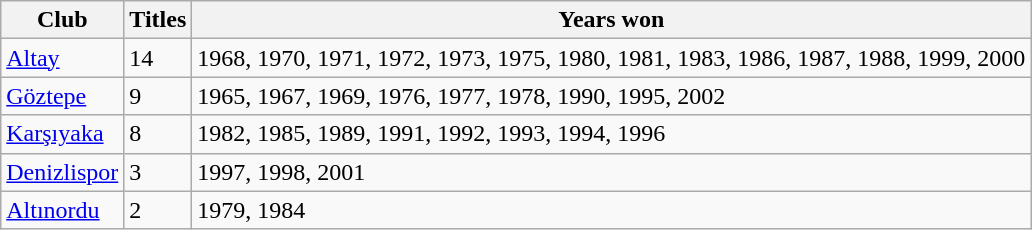<table class="wikitable">
<tr>
<th>Club</th>
<th>Titles</th>
<th>Years won</th>
</tr>
<tr>
<td><a href='#'>Altay</a></td>
<td>14</td>
<td>1968, 1970, 1971, 1972, 1973, 1975, 1980, 1981, 1983, 1986, 1987, 1988, 1999, 2000</td>
</tr>
<tr>
<td><a href='#'>Göztepe</a></td>
<td>9</td>
<td>1965, 1967, 1969, 1976, 1977, 1978, 1990, 1995, 2002</td>
</tr>
<tr>
<td><a href='#'>Karşıyaka</a></td>
<td>8</td>
<td>1982, 1985, 1989, 1991, 1992, 1993, 1994, 1996</td>
</tr>
<tr>
<td><a href='#'>Denizlispor</a></td>
<td>3</td>
<td>1997, 1998, 2001</td>
</tr>
<tr>
<td><a href='#'>Altınordu</a></td>
<td>2</td>
<td>1979, 1984</td>
</tr>
</table>
